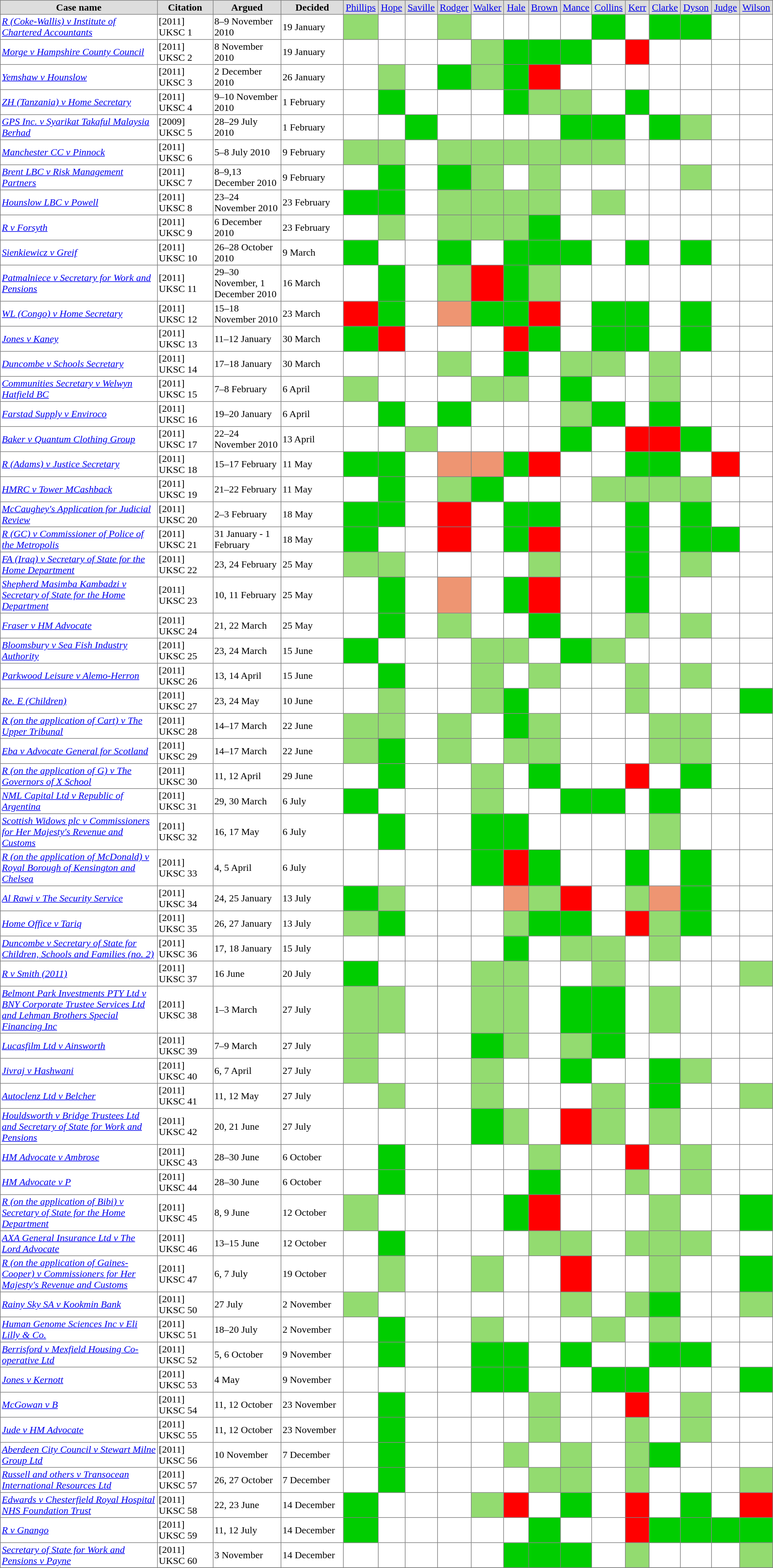<table align=center cellpadding="2" cellspacing="1" border="1" style="border-collapse:collapse;" width=100%>
<tr bgcolor=#DDDDDD align=center>
<th width=1300px>Case name</th>
<th width=290px>Citation</th>
<th width=350px>Argued</th>
<th width=300px>Decided</th>
<td width=70px><a href='#'>Phillips</a></td>
<td width=70px><a href='#'>Hope</a></td>
<td width=70px><a href='#'>Saville</a></td>
<td width=70px><a href='#'>Rodger</a></td>
<td width=70px><a href='#'>Walker</a></td>
<td width=70px><a href='#'>Hale</a></td>
<td width=70px><a href='#'>Brown</a></td>
<td width=70px><a href='#'>Mance</a></td>
<td width=70px><a href='#'>Collins</a></td>
<td width=70px><a href='#'>Kerr</a></td>
<td width=70px><a href='#'>Clarke</a></td>
<td width=70px><a href='#'>Dyson</a></td>
<td width=70px><a href='#'>Judge</a></td>
<td width=70px><a href='#'>Wilson</a></td>
</tr>
<tr>
<td><em><a href='#'>R (Coke-Wallis) v Institute of Chartered Accountants</a></em></td>
<td>[2011] UKSC 1</td>
<td>8–9 November 2010</td>
<td>19 January</td>
<td bgcolor=93DB70></td>
<td bgcolor=></td>
<td bgcolor=></td>
<td bgcolor=93DB70></td>
<td bgcolor=></td>
<td bgcolor=></td>
<td bgcolor=></td>
<td bgcolor=></td>
<td bgcolor=00CD00></td>
<td bgcolor=></td>
<td bgcolor=00CD00></td>
<td bgcolor=00CD00></td>
<td bgcolor=></td>
<td bgcolor=></td>
</tr>
<tr>
<td><em><a href='#'>Morge v Hampshire County Council</a></em></td>
<td>[2011] UKSC 2</td>
<td>8 November 2010</td>
<td>19 January</td>
<td bgcolor=></td>
<td bgcolor=></td>
<td bgcolor=></td>
<td bgcolor=></td>
<td bgcolor=93DB70></td>
<td bgcolor=00CD00></td>
<td bgcolor=00CD00></td>
<td bgcolor=00CD00></td>
<td bgcolor=></td>
<td bgcolor=red></td>
<td bgcolor=></td>
<td bgcolor=></td>
<td bgcolor=></td>
<td bgcolor=></td>
</tr>
<tr>
<td><em><a href='#'>Yemshaw v Hounslow</a></em></td>
<td>[2011] UKSC 3</td>
<td>2 December 2010</td>
<td>26 January</td>
<td bgcolor=></td>
<td bgcolor=93DB70></td>
<td bgcolor=></td>
<td bgcolor=00CD00></td>
<td bgcolor=93DB70></td>
<td bgcolor=00CD00></td>
<td bgcolor=red></td>
<td bgcolor=></td>
<td bgcolor=></td>
<td bgcolor=></td>
<td bgcolor=></td>
<td bgcolor=></td>
<td bgcolor=></td>
<td bgcolor=></td>
</tr>
<tr>
<td><em><a href='#'>ZH (Tanzania) v Home Secretary</a></em></td>
<td>[2011] UKSC 4</td>
<td>9–10 November 2010</td>
<td>1 February</td>
<td bgcolor=></td>
<td bgcolor=00CD00></td>
<td bgcolor=></td>
<td bgcolor=></td>
<td bgcolor=></td>
<td bgcolor=00CD00></td>
<td bgcolor=93DB70></td>
<td bgcolor=93DB70></td>
<td bgcolor=></td>
<td bgcolor=00CD00></td>
<td bgcolor=></td>
<td bgcolor=></td>
<td bgcolor=></td>
<td bgcolor=></td>
</tr>
<tr>
<td><em><a href='#'>GPS Inc. v Syarikat Takaful Malaysia Berhad</a></em></td>
<td>[2009] UKSC 5</td>
<td>28–29 July 2010</td>
<td>1 February</td>
<td bgcolor=></td>
<td bgcolor=></td>
<td bgcolor=00CD00></td>
<td bgcolor=></td>
<td bgcolor=></td>
<td bgcolor=></td>
<td bgcolor=></td>
<td bgcolor=00CD00></td>
<td bgcolor=00CD00></td>
<td bgcolor=></td>
<td bgcolor=00CD00></td>
<td bgcolor=93DB70></td>
<td bgcolor=></td>
<td bgcolor=></td>
</tr>
<tr>
<td><em><a href='#'>Manchester CC v Pinnock</a></em></td>
<td>[2011] UKSC 6</td>
<td>5–8 July 2010</td>
<td>9 February</td>
<td bgcolor=93DB70></td>
<td bgcolor=93DB70></td>
<td bgcolor=></td>
<td bgcolor=93DB70></td>
<td bgcolor=93DB70></td>
<td bgcolor=93DB70></td>
<td bgcolor=93DB70></td>
<td bgcolor=93DB70></td>
<td bgcolor=93DB70></td>
<td bgcolor=></td>
<td bgcolor=></td>
<td bgcolor=></td>
<td bgcolor=></td>
<td bgcolor=></td>
</tr>
<tr>
<td><em><a href='#'>Brent LBC v Risk Management Partners</a></em></td>
<td>[2011] UKSC 7</td>
<td>8–9,13 December 2010</td>
<td>9 February</td>
<td bgcolor=></td>
<td bgcolor=00CD00></td>
<td bgcolor=></td>
<td bgcolor=00CD00></td>
<td bgcolor=93DB70></td>
<td bgcolor=></td>
<td bgcolor=93DB70></td>
<td bgcolor=></td>
<td bgcolor=></td>
<td bgcolor=></td>
<td bgcolor=></td>
<td bgcolor=93DB70></td>
<td bgcolor=></td>
<td bgcolor=></td>
</tr>
<tr>
<td><em><a href='#'>Hounslow LBC v Powell</a></em></td>
<td>[2011] UKSC 8</td>
<td>23–24 November 2010</td>
<td>23 February</td>
<td bgcolor=00CD00></td>
<td bgcolor=00CD00></td>
<td bgcolor=></td>
<td bgcolor=93DB70></td>
<td bgcolor=93DB70></td>
<td bgcolor=93DB70></td>
<td bgcolor=93DB70></td>
<td bgcolor=></td>
<td bgcolor=93DB70></td>
<td bgcolor=></td>
<td bgcolor=></td>
<td bgcolor=></td>
<td bgcolor=></td>
<td bgcolor=></td>
</tr>
<tr>
<td><em><a href='#'>R v Forsyth</a></em></td>
<td>[2011] UKSC 9</td>
<td>6 December 2010</td>
<td>23 February</td>
<td bgcolor=></td>
<td bgcolor=93DB70></td>
<td bgcolor=></td>
<td bgcolor=93DB70></td>
<td bgcolor=93DB70></td>
<td bgcolor=93DB70></td>
<td bgcolor=00CD00></td>
<td bgcolor=></td>
<td bgcolor=></td>
<td bgcolor=></td>
<td bgcolor=></td>
<td bgcolor=></td>
<td bgcolor=></td>
<td bgcolor=></td>
</tr>
<tr>
<td><em><a href='#'>Sienkiewicz v Greif</a></em></td>
<td>[2011] UKSC 10</td>
<td>26–28 October 2010</td>
<td>9 March</td>
<td bgcolor=00CD00></td>
<td bgcolor=></td>
<td bgcolor=></td>
<td bgcolor=00CD00></td>
<td bgcolor=></td>
<td bgcolor=00CD00></td>
<td bgcolor=00CD00></td>
<td bgcolor=00CD00></td>
<td bgcolor=></td>
<td bgcolor=00CD00></td>
<td bgcolor=></td>
<td bgcolor=00CD00></td>
<td bgcolor=></td>
<td bgcolor=></td>
</tr>
<tr>
<td><em><a href='#'>Patmalniece v Secretary for Work and Pensions</a></em></td>
<td>[2011] UKSC 11</td>
<td>29–30 November, 1 December 2010</td>
<td>16 March</td>
<td bgcolor=></td>
<td bgcolor=00CD00></td>
<td bgcolor=></td>
<td bgcolor=93DB70></td>
<td bgcolor=red></td>
<td bgcolor=00CD00></td>
<td bgcolor=93DB70></td>
<td bgcolor=></td>
<td bgcolor=></td>
<td bgcolor=></td>
<td bgcolor=></td>
<td bgcolor=></td>
<td bgcolor=></td>
<td bgcolor=></td>
</tr>
<tr>
<td><em><a href='#'>WL (Congo) v Home Secretary</a></em></td>
<td>[2011] UKSC 12</td>
<td>15–18 November 2010</td>
<td>23 March</td>
<td bgcolor=red></td>
<td bgcolor=00CD00></td>
<td bgcolor=></td>
<td bgcolor=EE9572></td>
<td bgcolor=00CD00></td>
<td bgcolor=00CD00></td>
<td bgcolor=red></td>
<td bgcolor=></td>
<td bgcolor=00CD00></td>
<td bgcolor=00CD00></td>
<td bgcolor=></td>
<td bgcolor=00CD00></td>
<td bgcolor=></td>
<td bgcolor=></td>
</tr>
<tr>
<td><em><a href='#'>Jones v Kaney</a></em></td>
<td>[2011] UKSC 13</td>
<td>11–12 January</td>
<td>30 March</td>
<td bgcolor=00CD00></td>
<td bgcolor=red></td>
<td bgcolor=></td>
<td bgcolor=></td>
<td bgcolor=></td>
<td bgcolor=red></td>
<td bgcolor=00CD00></td>
<td bgcolor=></td>
<td bgcolor=00CD00></td>
<td bgcolor=00CD00></td>
<td bgcolor=></td>
<td bgcolor=00CD00></td>
<td bgcolor=></td>
<td bgcolor=></td>
</tr>
<tr>
<td><em><a href='#'>Duncombe v Schools Secretary</a></em></td>
<td>[2011] UKSC 14</td>
<td>17–18 January</td>
<td>30 March</td>
<td bgcolor=></td>
<td bgcolor=></td>
<td bgcolor=></td>
<td bgcolor=93DB70></td>
<td bgcolor=></td>
<td bgcolor=00CD00></td>
<td bgcolor=></td>
<td bgcolor=93DB70></td>
<td bgcolor=93DB70></td>
<td bgcolor=></td>
<td bgcolor=93DB70></td>
<td bgcolor=></td>
<td bgcolor=></td>
<td bgcolor=></td>
</tr>
<tr>
<td><em><a href='#'>Communities Secretary v Welwyn Hatfield BC</a></em></td>
<td>[2011] UKSC 15</td>
<td>7–8 February</td>
<td>6 April</td>
<td bgcolor=93DB70></td>
<td bgcolor=></td>
<td bgcolor=></td>
<td bgcolor=></td>
<td bgcolor=93DB70></td>
<td bgcolor=93DB70></td>
<td bgcolor=></td>
<td bgcolor=00cd00></td>
<td bgcolor=></td>
<td bgcolor=></td>
<td bgcolor=93DB70></td>
<td bgcolor=></td>
<td bgcolor=></td>
<td bgcolor=></td>
</tr>
<tr>
<td><em><a href='#'>Farstad Supply v Enviroco</a></em></td>
<td>[2011] UKSC 16</td>
<td>19–20 January</td>
<td>6 April</td>
<td bgcolor=></td>
<td bgcolor=00cd00></td>
<td bgcolor=></td>
<td bgcolor=00cd00></td>
<td bgcolor=></td>
<td bgcolor=></td>
<td bgcolor=></td>
<td bgcolor=93DB70></td>
<td bgcolor=00cd00></td>
<td bgcolor=></td>
<td bgcolor=00cd00></td>
<td bgcolor=></td>
<td bgcolor=></td>
<td bgcolor=></td>
</tr>
<tr>
<td><em><a href='#'>Baker v Quantum Clothing Group</a></em></td>
<td>[2011] UKSC 17</td>
<td>22–24 November 2010</td>
<td>13 April</td>
<td bgcolor=></td>
<td bgcolor=></td>
<td bgcolor=93DB70></td>
<td bgcolor=></td>
<td bgcolor=></td>
<td bgcolor=></td>
<td bgcolor=></td>
<td bgcolor=00cd00></td>
<td bgcolor=></td>
<td bgcolor=red></td>
<td bgcolor=red></td>
<td bgcolor=00cd00></td>
<td bgcolor=></td>
<td bgcolor=></td>
</tr>
<tr>
<td><em><a href='#'>R (Adams) v Justice Secretary</a></em></td>
<td>[2011] UKSC 18</td>
<td>15–17 February</td>
<td>11 May</td>
<td bgcolor=00cd00></td>
<td bgcolor=00cd00></td>
<td bgcolor=></td>
<td bgcolor=EE9572></td>
<td bgcolor=EE9572></td>
<td bgcolor=00cd00></td>
<td bgcolor=red></td>
<td bgcolor=></td>
<td bgcolor=></td>
<td bgcolor=00cd00></td>
<td bgcolor=00cd00></td>
<td bgcolor=></td>
<td bgcolor=red></td>
<td bgcolor=></td>
</tr>
<tr>
<td><em><a href='#'>HMRC v Tower MCashback</a></em></td>
<td>[2011] UKSC 19</td>
<td>21–22 February</td>
<td>11 May</td>
<td bgcolor=></td>
<td bgcolor=00cd00></td>
<td bgcolor=></td>
<td bgcolor=93DB70></td>
<td bgcolor=00cd00></td>
<td bgcolor=></td>
<td bgcolor=></td>
<td bgcolor=></td>
<td bgcolor=93DB70></td>
<td bgcolor=93DB70></td>
<td bgcolor=93DB70></td>
<td bgcolor=93DB70></td>
<td bgcolor=></td>
<td bgcolor=></td>
</tr>
<tr>
<td><em><a href='#'>McCaughey's Application for Judicial Review</a></em></td>
<td>[2011] UKSC 20</td>
<td>2–3 February</td>
<td>18 May</td>
<td bgcolor=00cd00></td>
<td bgcolor=00cd00></td>
<td bgcolor=></td>
<td bgcolor=red></td>
<td bgcolor=></td>
<td bgcolor=00cd00></td>
<td bgcolor=00cd00></td>
<td bgcolor=></td>
<td bgcolor=></td>
<td bgcolor=00cd00></td>
<td bgcolor=></td>
<td bgcolor=00cd00></td>
<td bgcolor=></td>
<td bgcolor=></td>
</tr>
<tr>
<td><em><a href='#'>R (GC) v Commissioner of Police of the Metropolis</a></em></td>
<td>[2011] UKSC 21</td>
<td>31 January - 1 February</td>
<td>18 May</td>
<td bgcolor=00cd00></td>
<td bgcolor=></td>
<td bgcolor=></td>
<td bgcolor=red></td>
<td bgcolor=></td>
<td bgcolor=00cd00></td>
<td bgcolor=red></td>
<td bgcolor=></td>
<td bgcolor=></td>
<td bgcolor=00cd00></td>
<td bgcolor=></td>
<td bgcolor=00cd00></td>
<td bgcolor=00cd00></td>
<td bgcolor=></td>
</tr>
<tr>
<td><em><a href='#'>FA (Iraq) v Secretary of State for the Home Department</a></em></td>
<td>[2011] UKSC 22</td>
<td>23, 24 February</td>
<td>25 May</td>
<td bgcolor=93DB70></td>
<td bgcolor=93DB70></td>
<td bgcolor=></td>
<td bgcolor=></td>
<td bgcolor=></td>
<td bgcolor=></td>
<td bgcolor=93DB70></td>
<td bgcolor=></td>
<td bgcolor=></td>
<td bgcolor=00cd00></td>
<td bgcolor=></td>
<td bgcolor=93DB70></td>
<td bgcolor=></td>
<td bgcolor=></td>
</tr>
<tr>
<td><em><a href='#'>Shepherd Masimba Kambadzi v Secretary of State for the Home Department</a></em></td>
<td>[2011] UKSC 23</td>
<td>10, 11 February</td>
<td>25 May</td>
<td bgcolor=></td>
<td bgcolor=00cd00></td>
<td bgcolor=></td>
<td bgcolor=EE9572></td>
<td bgcolor=></td>
<td bgcolor=00cd00></td>
<td bgcolor=red></td>
<td bgcolor=></td>
<td bgcolor=></td>
<td bgcolor=00cd00></td>
<td bgcolor=></td>
<td bgcolor=></td>
<td bgcolor=></td>
<td bgcolor=></td>
</tr>
<tr>
<td><em><a href='#'>Fraser v HM Advocate</a></em></td>
<td>[2011] UKSC 24</td>
<td>21, 22 March</td>
<td>25 May</td>
<td bgcolor=></td>
<td bgcolor=00cd00></td>
<td bgcolor=></td>
<td bgcolor=93DB70></td>
<td bgcolor=></td>
<td bgcolor=></td>
<td bgcolor=00cd00></td>
<td bgcolor=></td>
<td bgcolor=></td>
<td bgcolor=93DB70></td>
<td bgcolor=></td>
<td bgcolor=93DB70></td>
<td bgcolor=></td>
<td bgcolor=></td>
</tr>
<tr>
<td><em><a href='#'>Bloomsbury v Sea Fish Industry Authority</a></em></td>
<td>[2011] UKSC 25</td>
<td>23, 24 March</td>
<td>15 June</td>
<td bgcolor=00cd00></td>
<td bgcolor=></td>
<td bgcolor=></td>
<td bgcolor=></td>
<td bgcolor=93DB70></td>
<td bgcolor=93DB70></td>
<td bgcolor=></td>
<td bgcolor=00cd00></td>
<td bgcolor=93DB70></td>
<td bgcolor=></td>
<td bgcolor=></td>
<td bgcolor=></td>
<td bgcolor=></td>
<td bgcolor=></td>
</tr>
<tr>
<td><em><a href='#'>Parkwood Leisure v Alemo-Herron</a></em></td>
<td>[2011] UKSC 26</td>
<td>13, 14 April</td>
<td>15 June</td>
<td bgcolor=></td>
<td bgcolor=00cd00></td>
<td bgcolor=></td>
<td bgcolor=></td>
<td bgcolor=93DB70></td>
<td bgcolor=></td>
<td bgcolor=93DB70></td>
<td bgcolor=></td>
<td bgcolor=></td>
<td bgcolor=93DB70></td>
<td bgcolor=></td>
<td bgcolor=93DB70></td>
<td bgcolor=></td>
<td bgcolor=></td>
</tr>
<tr>
<td><em><a href='#'>Re. E (Children)</a></em></td>
<td>[2011] UKSC 27</td>
<td>23, 24 May</td>
<td>10 June</td>
<td bgcolor=></td>
<td bgcolor=93DB70></td>
<td bgcolor=></td>
<td bgcolor=></td>
<td bgcolor=93DB70></td>
<td bgcolor=00cd00></td>
<td bgcolor=></td>
<td bgcolor=></td>
<td bgcolor=></td>
<td bgcolor=93DB70></td>
<td bgcolor=></td>
<td bgcolor=></td>
<td bgcolor=></td>
<td bgcolor=00cd00></td>
</tr>
<tr>
<td><em><a href='#'>R (on the application of Cart) v The Upper Tribunal</a></em></td>
<td>[2011] UKSC 28</td>
<td>14–17 March</td>
<td>22 June</td>
<td bgcolor=93DB70></td>
<td bgcolor=93DB70></td>
<td bgcolor=></td>
<td bgcolor=93DB70></td>
<td bgcolor=></td>
<td bgcolor=00cd00></td>
<td bgcolor=93DB70></td>
<td bgcolor=></td>
<td bgcolor=></td>
<td bgcolor=></td>
<td bgcolor=93DB70></td>
<td bgcolor=93DB70></td>
<td bgcolor=></td>
<td bgcolor=></td>
</tr>
<tr>
<td><em><a href='#'>Eba v Advocate General for Scotland</a></em></td>
<td>[2011] UKSC 29</td>
<td>14–17 March</td>
<td>22 June</td>
<td bgcolor=93DB70></td>
<td bgcolor=00cd00></td>
<td bgcolor=></td>
<td bgcolor=93DB70></td>
<td bgcolor=></td>
<td bgcolor=93DB70></td>
<td bgcolor=93DB70></td>
<td bgcolor=></td>
<td bgcolor=></td>
<td bgcolor=></td>
<td bgcolor=93DB70></td>
<td bgcolor=93DB70></td>
<td bgcolor=></td>
<td bgcolor=></td>
</tr>
<tr>
<td><em><a href='#'>R (on the application of G) v The Governors of X School</a></em></td>
<td>[2011] UKSC 30</td>
<td>11, 12 April</td>
<td>29 June</td>
<td bgcolor=></td>
<td bgcolor=00cd00></td>
<td bgcolor=></td>
<td bgcolor=></td>
<td bgcolor=93DB70></td>
<td bgcolor=></td>
<td bgcolor=00cd00></td>
<td bgcolor=></td>
<td bgcolor=></td>
<td bgcolor=red></td>
<td bgcolor=></td>
<td bgcolor=00cd00></td>
<td bgcolor=></td>
<td bgcolor=></td>
</tr>
<tr>
<td><em><a href='#'>NML Capital Ltd v Republic of Argentina</a></em></td>
<td>[2011] UKSC 31</td>
<td>29, 30 March</td>
<td>6 July</td>
<td bgcolor=00cd00></td>
<td bgcolor=></td>
<td bgcolor=></td>
<td bgcolor=></td>
<td bgcolor=93DB70></td>
<td bgcolor=></td>
<td bgcolor=></td>
<td bgcolor=00cd00></td>
<td bgcolor=00cd00></td>
<td bgcolor=></td>
<td bgcolor=00cd00></td>
<td bgcolor=></td>
<td bgcolor=></td>
<td bgcolor=></td>
</tr>
<tr>
<td><em><a href='#'>Scottish Widows plc v Commissioners for Her Majesty's Revenue and Customs</a></em></td>
<td>[2011] UKSC 32</td>
<td>16, 17 May</td>
<td>6 July</td>
<td bgcolor=></td>
<td bgcolor=00cd00></td>
<td bgcolor=></td>
<td bgcolor=></td>
<td bgcolor=00cd00></td>
<td bgcolor=00cd00></td>
<td bgcolor=></td>
<td bgcolor=></td>
<td bgcolor=></td>
<td bgcolor=></td>
<td bgcolor=93DB70></td>
<td bgcolor=></td>
<td bgcolor=></td>
<td bgcolor=></td>
</tr>
<tr>
<td><em><a href='#'>R (on the application of McDonald) v Royal Borough of Kensington and Chelsea</a></em></td>
<td>[2011] UKSC 33</td>
<td>4, 5 April</td>
<td>6 July</td>
<td bgcolor=></td>
<td bgcolor=></td>
<td bgcolor=></td>
<td bgcolor=></td>
<td bgcolor=00cd00></td>
<td bgcolor=red></td>
<td bgcolor=00cd00></td>
<td bgcolor=></td>
<td bgcolor=></td>
<td bgcolor=00cd00></td>
<td bgcolor=></td>
<td bgcolor=00cd00></td>
<td bgcolor=></td>
<td bgcolor=></td>
</tr>
<tr>
<td><em><a href='#'>Al Rawi v The Security Service</a></em></td>
<td>[2011] UKSC 34</td>
<td>24, 25 January</td>
<td>13 July</td>
<td bgcolor=00cd00></td>
<td bgcolor=93DB70></td>
<td bgcolor=></td>
<td bgcolor=></td>
<td bgcolor=></td>
<td bgcolor=EE9572></td>
<td bgcolor=93DB70></td>
<td bgcolor=red></td>
<td bgcolor=></td>
<td bgcolor=93DB70></td>
<td bgcolor=EE9572></td>
<td bgcolor=00cd00></td>
<td bgcolor=></td>
<td bgcolor=></td>
</tr>
<tr>
<td><em><a href='#'>Home Office v Tariq</a></em></td>
<td>[2011] UKSC 35</td>
<td>26, 27 January</td>
<td>13 July</td>
<td bgcolor=93DB70></td>
<td bgcolor=00cd00></td>
<td bgcolor=></td>
<td bgcolor=></td>
<td bgcolor=></td>
<td bgcolor=93DB70></td>
<td bgcolor=00cd00></td>
<td bgcolor=00cd00></td>
<td bgcolor=></td>
<td bgcolor=red></td>
<td bgcolor=93DB70></td>
<td bgcolor=00cd00></td>
<td bgcolor=></td>
<td bgcolor=></td>
</tr>
<tr>
<td><em><a href='#'>Duncombe v Secretary of State for Children, Schools and Families (no. 2)</a></em></td>
<td>[2011] UKSC 36</td>
<td>17, 18 January</td>
<td>15 July</td>
<td bgcolor=></td>
<td bgcolor=></td>
<td bgcolor=></td>
<td bgcolor=></td>
<td bgcolor=></td>
<td bgcolor=00cd00></td>
<td bgcolor=></td>
<td bgcolor=93DB70></td>
<td bgcolor=93DB70></td>
<td bgcolor=></td>
<td bgcolor=93DB70></td>
<td bgcolor=></td>
<td bgcolor=></td>
<td bgcolor=></td>
</tr>
<tr>
<td><em><a href='#'>R v Smith (2011)</a></em></td>
<td>[2011] UKSC 37</td>
<td>16 June</td>
<td>20 July</td>
<td bgcolor=00cd00></td>
<td bgcolor=></td>
<td bgcolor=></td>
<td bgcolor=></td>
<td bgcolor=93DB70></td>
<td bgcolor=93DB70></td>
<td bgcolor=></td>
<td bgcolor=></td>
<td bgcolor=93DB70></td>
<td bgcolor=></td>
<td bgcolor=></td>
<td bgcolor=></td>
<td bgcolor=></td>
<td bgcolor=93DB70></td>
</tr>
<tr>
<td><em><a href='#'>Belmont Park Investments PTY Ltd v BNY Corporate Trustee Services Ltd and Lehman Brothers Special Financing Inc</a></em></td>
<td>[2011] UKSC 38</td>
<td>1–3 March</td>
<td>27 July</td>
<td bgcolor=93DB70></td>
<td bgcolor=93DB70></td>
<td bgcolor=></td>
<td bgcolor=></td>
<td bgcolor=93DB70></td>
<td bgcolor=93DB70></td>
<td bgcolor=></td>
<td bgcolor=00cd00></td>
<td bgcolor=00cd00></td>
<td bgcolor=></td>
<td bgcolor=93DB70></td>
<td bgcolor=></td>
<td bgcolor=></td>
<td bgcolor=></td>
</tr>
<tr>
<td><em><a href='#'>Lucasfilm Ltd v Ainsworth</a></em></td>
<td>[2011] UKSC 39</td>
<td>7–9 March</td>
<td>27 July</td>
<td bgcolor=93DB70></td>
<td bgcolor=></td>
<td bgcolor=></td>
<td bgcolor=></td>
<td bgcolor=00cd00></td>
<td bgcolor=93DB70></td>
<td bgcolor=></td>
<td bgcolor=93DB70></td>
<td bgcolor=00cd00></td>
<td bgcolor=></td>
<td bgcolor=></td>
<td bgcolor=></td>
<td bgcolor=></td>
<td bgcolor=></td>
</tr>
<tr>
<td><em><a href='#'>Jivraj v Hashwani</a></em></td>
<td>[2011] UKSC 40</td>
<td>6, 7 April</td>
<td>27 July</td>
<td bgcolor=93DB70></td>
<td bgcolor=></td>
<td bgcolor=></td>
<td bgcolor=></td>
<td bgcolor=93DB70></td>
<td bgcolor=></td>
<td bgcolor=></td>
<td bgcolor=00cd00></td>
<td bgcolor=></td>
<td bgcolor=></td>
<td bgcolor=00cd00></td>
<td bgcolor=93DB70></td>
<td bgcolor=></td>
<td bgcolor=></td>
</tr>
<tr>
<td><em><a href='#'>Autoclenz Ltd v Belcher</a></em></td>
<td>[2011] UKSC 41</td>
<td>11, 12 May</td>
<td>27 July</td>
<td bgcolor=></td>
<td bgcolor=93DB70></td>
<td bgcolor=></td>
<td bgcolor=></td>
<td bgcolor=93DB70></td>
<td bgcolor=></td>
<td bgcolor=></td>
<td bgcolor=></td>
<td bgcolor=93DB70></td>
<td bgcolor=></td>
<td bgcolor=00cd00></td>
<td bgcolor=></td>
<td bgcolor=></td>
<td bgcolor=93DB70></td>
</tr>
<tr>
<td><em><a href='#'>Houldsworth v Bridge Trustees Ltd and Secretary of State for Work and Pensions</a></em></td>
<td>[2011] UKSC 42</td>
<td>20, 21 June</td>
<td>27 July</td>
<td bgcolor=></td>
<td bgcolor=></td>
<td bgcolor=></td>
<td bgcolor=></td>
<td bgcolor=00cd00></td>
<td bgcolor=93DB70></td>
<td bgcolor=></td>
<td bgcolor=red></td>
<td bgcolor=93DB70></td>
<td bgcolor=></td>
<td bgcolor=93DB70></td>
<td bgcolor=></td>
<td bgcolor=></td>
<td bgcolor=></td>
</tr>
<tr>
<td><em><a href='#'>HM Advocate v Ambrose</a></em></td>
<td>[2011] UKSC 43</td>
<td>28–30 June</td>
<td>6 October</td>
<td bgcolor=></td>
<td bgcolor=00cd00></td>
<td bgcolor=></td>
<td bgcolor=></td>
<td bgcolor=></td>
<td bgcolor=></td>
<td bgcolor=93DB70></td>
<td bgcolor=></td>
<td bgcolor=></td>
<td bgcolor=red></td>
<td bgcolor=></td>
<td bgcolor=93DB70></td>
<td bgcolor=></td>
<td bgcolor=></td>
</tr>
<tr>
<td><em><a href='#'>HM Advocate v P</a></em></td>
<td>[2011] UKSC 44</td>
<td>28–30 June</td>
<td>6 October</td>
<td bgcolor=></td>
<td bgcolor=00cd00></td>
<td bgcolor=></td>
<td bgcolor=></td>
<td bgcolor=></td>
<td bgcolor=></td>
<td bgcolor=00cd00></td>
<td bgcolor=></td>
<td bgcolor=></td>
<td bgcolor=93DB70></td>
<td bgcolor=></td>
<td bgcolor=93DB70></td>
<td bgcolor=></td>
<td bgcolor=></td>
</tr>
<tr>
<td><em><a href='#'>R (on the application of Bibi) v Secretary of State for the Home Department</a></em></td>
<td>[2011] UKSC 45</td>
<td>8, 9 June</td>
<td>12 October</td>
<td bgcolor=93DB70></td>
<td bgcolor=></td>
<td bgcolor=></td>
<td bgcolor=></td>
<td bgcolor=></td>
<td bgcolor=00cd00></td>
<td bgcolor=red></td>
<td bgcolor=></td>
<td bgcolor=></td>
<td bgcolor=></td>
<td bgcolor=93DB70></td>
<td bgcolor=></td>
<td bgcolor=></td>
<td bgcolor=00cd00></td>
</tr>
<tr>
<td><em><a href='#'>AXA General Insurance Ltd v The Lord Advocate</a></em></td>
<td>[2011] UKSC 46</td>
<td>13–15 June</td>
<td>12 October</td>
<td bgcolor=></td>
<td bgcolor=00cd00></td>
<td bgcolor=></td>
<td bgcolor=></td>
<td bgcolor=></td>
<td bgcolor=></td>
<td bgcolor=93DB70></td>
<td bgcolor=93DB70></td>
<td bgcolor=></td>
<td bgcolor=93DB70></td>
<td bgcolor=93DB70></td>
<td bgcolor=93DB70></td>
<td bgcolor=></td>
<td bgcolor=></td>
</tr>
<tr>
<td><em><a href='#'>R (on the application of Gaines-Cooper) v Commissioners for Her Majesty's Revenue and Customs</a></em></td>
<td>[2011] UKSC 47</td>
<td>6, 7 July</td>
<td>19 October</td>
<td bgcolor=></td>
<td bgcolor=93DB70></td>
<td bgcolor=></td>
<td bgcolor=></td>
<td bgcolor=93DB70></td>
<td bgcolor=></td>
<td bgcolor=></td>
<td bgcolor=red></td>
<td bgcolor=></td>
<td bgcolor=></td>
<td bgcolor=93DB70></td>
<td bgcolor=></td>
<td bgcolor=></td>
<td bgcolor=00cd00></td>
</tr>
<tr>
<td><em><a href='#'>Rainy Sky SA v Kookmin Bank</a></em></td>
<td>[2011] UKSC 50</td>
<td>27 July</td>
<td>2 November</td>
<td bgcolor=93DB70></td>
<td bgcolor=></td>
<td bgcolor=></td>
<td bgcolor=></td>
<td bgcolor=></td>
<td bgcolor=></td>
<td bgcolor=></td>
<td bgcolor=93DB70></td>
<td bgcolor=></td>
<td bgcolor=93DB70></td>
<td bgcolor=00CD00></td>
<td bgcolor=></td>
<td bgcolor=></td>
<td bgcolor=93DB70></td>
</tr>
<tr>
<td><em><a href='#'>Human Genome Sciences Inc v Eli Lilly & Co.</a></em></td>
<td>[2011] UKSC 51</td>
<td>18–20 July</td>
<td>2 November</td>
<td bgcolor=></td>
<td bgcolor=00CD00></td>
<td bgcolor=></td>
<td bgcolor=></td>
<td bgcolor=93DB70></td>
<td bgcolor=></td>
<td bgcolor=></td>
<td bgcolor=></td>
<td bgcolor=93DB70></td>
<td bgcolor=></td>
<td bgcolor=93DB70></td>
<td bgcolor=></td>
<td bgcolor=></td>
<td bgcolor=></td>
</tr>
<tr>
<td><em><a href='#'>Berrisford v Mexfield Housing Co-operative Ltd</a></em></td>
<td>[2011] UKSC 52</td>
<td>5, 6 October</td>
<td>9 November</td>
<td bgcolor=></td>
<td bgcolor=00CD00></td>
<td bgcolor=></td>
<td bgcolor=></td>
<td bgcolor=00CD00></td>
<td bgcolor=00CD00></td>
<td bgcolor=></td>
<td bgcolor=00CD00></td>
<td bgcolor=></td>
<td bgcolor=></td>
<td bgcolor=00CD00></td>
<td bgcolor=00CD00></td>
<td bgcolor=></td>
<td bgcolor=></td>
</tr>
<tr>
<td><em><a href='#'>Jones v Kernott</a></em></td>
<td>[2011] UKSC 53</td>
<td>4 May</td>
<td>9 November</td>
<td bgcolor=></td>
<td bgcolor=></td>
<td bgcolor=></td>
<td bgcolor=></td>
<td bgcolor=00CD00></td>
<td bgcolor=00CD00></td>
<td bgcolor=></td>
<td bgcolor=></td>
<td bgcolor=00CD00></td>
<td bgcolor=00CD00></td>
<td bgcolor=></td>
<td bgcolor=></td>
<td bgcolor=></td>
<td bgcolor=00CD00></td>
</tr>
<tr>
<td><em><a href='#'>McGowan v B</a></em></td>
<td>[2011] UKSC 54</td>
<td>11, 12 October</td>
<td>23 November</td>
<td bgcolor=></td>
<td bgcolor=00CD00></td>
<td bgcolor=></td>
<td bgcolor=></td>
<td bgcolor=></td>
<td bgcolor=></td>
<td bgcolor=93DB70></td>
<td bgcolor=></td>
<td bgcolor=></td>
<td bgcolor=red></td>
<td bgcolor=></td>
<td bgcolor=93DB70></td>
<td bgcolor=></td>
<td bgcolor=></td>
</tr>
<tr>
<td><em><a href='#'>Jude v HM Advocate</a></em></td>
<td>[2011] UKSC 55</td>
<td>11, 12 October</td>
<td>23 November</td>
<td bgcolor=></td>
<td bgcolor=00CD00></td>
<td bgcolor=></td>
<td bgcolor=></td>
<td bgcolor=></td>
<td bgcolor=></td>
<td bgcolor=93DB70></td>
<td bgcolor=></td>
<td bgcolor=></td>
<td bgcolor=93DB70></td>
<td bgcolor=></td>
<td bgcolor=93DB70></td>
<td bgcolor=></td>
<td bgcolor=></td>
</tr>
<tr>
<td><em><a href='#'>Aberdeen City Council v Stewart Milne Group Ltd</a></em></td>
<td>[2011] UKSC 56</td>
<td>10 November</td>
<td>7 December</td>
<td bgcolor=></td>
<td bgcolor=00CD00></td>
<td bgcolor=></td>
<td bgcolor=></td>
<td bgcolor=></td>
<td bgcolor=93DB70></td>
<td bgcolor=></td>
<td bgcolor=93DB70></td>
<td bgcolor=></td>
<td bgcolor=93DB70></td>
<td bgcolor=00CD00></td>
<td bgcolor=></td>
<td bgcolor=></td>
<td bgcolor=></td>
</tr>
<tr>
<td><em><a href='#'>Russell and others v Transocean International Resources Ltd</a></em></td>
<td>[2011] UKSC 57</td>
<td>26, 27 October</td>
<td>7 December</td>
<td bgcolor=></td>
<td bgcolor=00CD00></td>
<td bgcolor=></td>
<td bgcolor=></td>
<td bgcolor=></td>
<td bgcolor=></td>
<td bgcolor=93DB70></td>
<td bgcolor=93DB70></td>
<td bgcolor=></td>
<td bgcolor=93DB70></td>
<td bgcolor=></td>
<td bgcolor=></td>
<td bgcolor=></td>
<td bgcolor=93DB70></td>
</tr>
<tr>
<td><em><a href='#'>Edwards v Chesterfield Royal Hospital NHS Foundation Trust</a></em></td>
<td>[2011] UKSC 58</td>
<td>22, 23 June</td>
<td>14 December</td>
<td bgcolor=00CD00></td>
<td bgcolor=></td>
<td bgcolor=></td>
<td bgcolor=></td>
<td bgcolor=93DB70></td>
<td bgcolor=red></td>
<td bgcolor=></td>
<td bgcolor=00CD00></td>
<td bgcolor=></td>
<td bgcolor=red></td>
<td bgcolor=></td>
<td bgcolor=00CD00></td>
<td bgcolor=></td>
<td bgcolor=red></td>
</tr>
<tr>
<td><em><a href='#'>R v Gnango</a></em></td>
<td>[2011] UKSC 59</td>
<td>11, 12 July</td>
<td>14 December</td>
<td bgcolor=00CD00></td>
<td bgcolor=></td>
<td bgcolor=></td>
<td bgcolor=></td>
<td bgcolor=></td>
<td bgcolor=></td>
<td bgcolor=00CD00></td>
<td bgcolor=></td>
<td bgcolor=></td>
<td bgcolor=red></td>
<td bgcolor=00CD00></td>
<td bgcolor=00CD00></td>
<td bgcolor=00CD00></td>
<td bgcolor=00CD00></td>
</tr>
<tr>
<td><em><a href='#'>Secretary of State for Work and Pensions v Payne</a></em></td>
<td>[2011] UKSC 60</td>
<td>3 November</td>
<td>14 December</td>
<td bgcolor=></td>
<td bgcolor=></td>
<td bgcolor=></td>
<td bgcolor=></td>
<td bgcolor=></td>
<td bgcolor=00CD00></td>
<td bgcolor=00CD00></td>
<td bgcolor=00CD00></td>
<td bgcolor=></td>
<td bgcolor=93DB70></td>
<td bgcolor=></td>
<td bgcolor=></td>
<td bgcolor=></td>
<td bgcolor=93DB70></td>
</tr>
<tr>
</tr>
</table>
